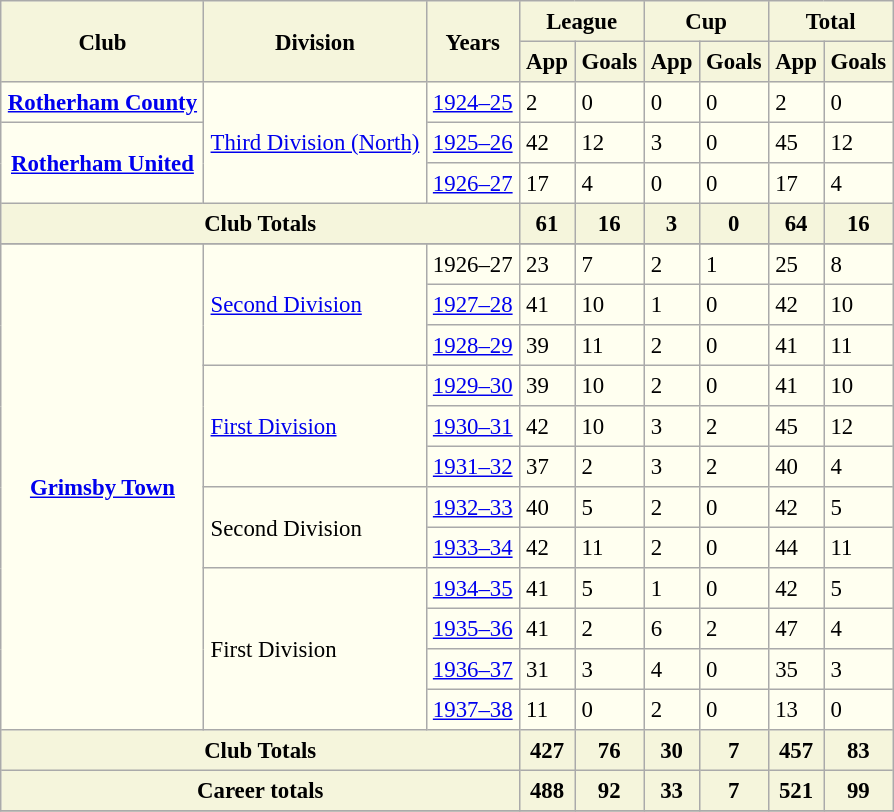<table border=1 align=center cellpadding=4 cellspacing=2 style="background: ivory; font-size: 95%; border: 1px #aaaaaa solid; border-collapse: collapse; clear:center">
<tr style="background:beige">
<th rowspan="2">Club</th>
<th rowspan="2">Division</th>
<th rowspan="2">Years</th>
<th colspan="2">League</th>
<th colspan="2">Cup</th>
<th colspan="2">Total</th>
</tr>
<tr style="background:beige">
<th>App</th>
<th>Goals</th>
<th>App</th>
<th>Goals</th>
<th>App</th>
<th>Goals</th>
</tr>
<tr>
<td align=center valign=center><strong><a href='#'>Rotherham County</a></strong></td>
<td rowspan="3" valign=center><a href='#'>Third Division (North)</a></td>
<td><a href='#'>1924–25</a></td>
<td>2</td>
<td>0</td>
<td>0</td>
<td>0</td>
<td>2</td>
<td>0</td>
</tr>
<tr>
<td rowspan="2" align=center valign=center><strong><a href='#'>Rotherham United</a></strong></td>
<td><a href='#'>1925–26</a></td>
<td>42</td>
<td>12</td>
<td>3</td>
<td>0</td>
<td>45</td>
<td>12</td>
</tr>
<tr>
<td><a href='#'>1926–27</a></td>
<td>17</td>
<td>4</td>
<td>0</td>
<td>0</td>
<td>17</td>
<td>4</td>
</tr>
<tr>
<th style="background:beige" colspan="3">Club Totals</th>
<th style="background:beige">61</th>
<th style="background:beige">16</th>
<th style="background:beige">3</th>
<th style="background:beige">0</th>
<th style="background:beige">64</th>
<th style="background:beige">16</th>
</tr>
<tr>
</tr>
<tr>
<td rowspan="12" align=center valign=center><strong><a href='#'>Grimsby Town</a></strong></td>
<td rowspan="3"><a href='#'>Second Division</a></td>
<td>1926–27</td>
<td>23</td>
<td>7</td>
<td>2</td>
<td>1</td>
<td>25</td>
<td>8</td>
</tr>
<tr>
<td><a href='#'>1927–28</a></td>
<td>41</td>
<td>10</td>
<td>1</td>
<td>0</td>
<td>42</td>
<td>10</td>
</tr>
<tr>
<td><a href='#'>1928–29</a></td>
<td>39</td>
<td>11</td>
<td>2</td>
<td>0</td>
<td>41</td>
<td>11</td>
</tr>
<tr>
<td rowspan="3"><a href='#'>First Division</a></td>
<td><a href='#'>1929–30</a></td>
<td>39</td>
<td>10</td>
<td>2</td>
<td>0</td>
<td>41</td>
<td>10</td>
</tr>
<tr>
<td><a href='#'>1930–31</a></td>
<td>42</td>
<td>10</td>
<td>3</td>
<td>2</td>
<td>45</td>
<td>12</td>
</tr>
<tr>
<td><a href='#'>1931–32</a></td>
<td>37</td>
<td>2</td>
<td>3</td>
<td>2</td>
<td>40</td>
<td>4</td>
</tr>
<tr>
<td rowspan="2">Second Division</td>
<td><a href='#'>1932–33</a></td>
<td>40</td>
<td>5</td>
<td>2</td>
<td>0</td>
<td>42</td>
<td>5</td>
</tr>
<tr>
<td><a href='#'>1933–34</a></td>
<td>42</td>
<td>11</td>
<td>2</td>
<td>0</td>
<td>44</td>
<td>11</td>
</tr>
<tr>
<td rowspan="4">First Division</td>
<td><a href='#'>1934–35</a></td>
<td>41</td>
<td>5</td>
<td>1</td>
<td>0</td>
<td>42</td>
<td>5</td>
</tr>
<tr>
<td><a href='#'>1935–36</a></td>
<td>41</td>
<td>2</td>
<td>6</td>
<td>2</td>
<td>47</td>
<td>4</td>
</tr>
<tr>
<td><a href='#'>1936–37</a></td>
<td>31</td>
<td>3</td>
<td>4</td>
<td>0</td>
<td>35</td>
<td>3</td>
</tr>
<tr>
<td><a href='#'>1937–38</a></td>
<td>11</td>
<td>0</td>
<td>2</td>
<td>0</td>
<td>13</td>
<td>0</td>
</tr>
<tr>
<th style="background:beige" colspan="3">Club Totals</th>
<th style="background:beige">427</th>
<th style="background:beige">76</th>
<th style="background:beige">30</th>
<th style="background:beige">7</th>
<th style="background:beige">457</th>
<th style="background:beige">83</th>
</tr>
<tr>
<th style="background:beige" colspan="3">Career totals</th>
<th style="background:beige">488</th>
<th style="background:beige">92</th>
<th style="background:beige">33</th>
<th style="background:beige">7</th>
<th style="background:beige">521</th>
<th style="background:beige">99</th>
</tr>
<tr>
</tr>
</table>
